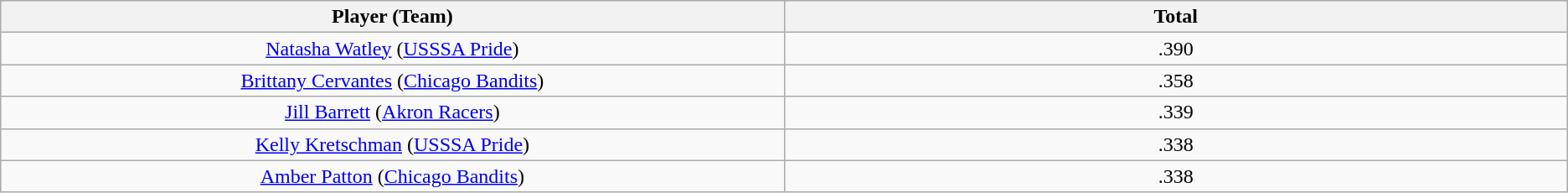<table class="wikitable" style="text-align:center;">
<tr>
<th style="width:15%;">Player (Team)</th>
<th style="width:15%;">Total</th>
</tr>
<tr>
<td><a href='#'>Natasha Watley</a> (<a href='#'>USSSA Pride</a>)</td>
<td>.390</td>
</tr>
<tr>
<td><a href='#'>Brittany Cervantes</a> (<a href='#'>Chicago Bandits</a>)</td>
<td>.358</td>
</tr>
<tr>
<td><a href='#'>Jill Barrett</a> (<a href='#'>Akron Racers</a>)</td>
<td>.339</td>
</tr>
<tr>
<td><a href='#'>Kelly Kretschman</a> (<a href='#'>USSSA Pride</a>)</td>
<td>.338</td>
</tr>
<tr>
<td><a href='#'>Amber Patton</a> (<a href='#'>Chicago Bandits</a>)</td>
<td>.338</td>
</tr>
</table>
